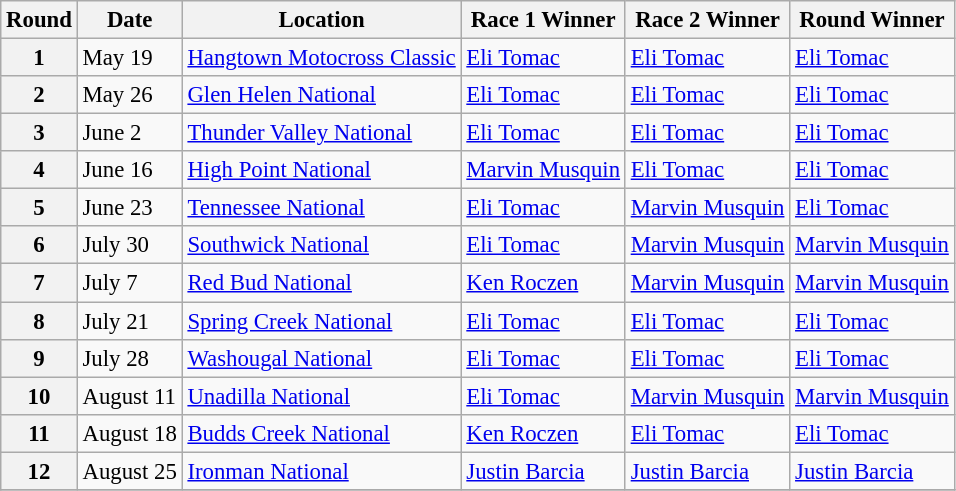<table class="wikitable" style="font-size: 95%;">
<tr>
<th align=center>Round</th>
<th align=center>Date</th>
<th align=center>Location</th>
<th align=center>Race 1 Winner</th>
<th align=center>Race 2 Winner</th>
<th align=center>Round Winner</th>
</tr>
<tr>
<th>1</th>
<td>May 19</td>
<td> <a href='#'>Hangtown Motocross Classic</a></td>
<td> <a href='#'>Eli Tomac</a></td>
<td> <a href='#'>Eli Tomac</a></td>
<td> <a href='#'>Eli Tomac</a></td>
</tr>
<tr>
<th>2</th>
<td>May 26</td>
<td> <a href='#'>Glen Helen National</a></td>
<td> <a href='#'>Eli Tomac</a></td>
<td> <a href='#'>Eli Tomac</a></td>
<td> <a href='#'>Eli Tomac</a></td>
</tr>
<tr>
<th>3</th>
<td>June 2</td>
<td> <a href='#'>Thunder Valley National</a></td>
<td> <a href='#'>Eli Tomac</a></td>
<td> <a href='#'>Eli Tomac</a></td>
<td> <a href='#'>Eli Tomac</a></td>
</tr>
<tr>
<th>4</th>
<td>June 16</td>
<td> <a href='#'>High Point National</a></td>
<td> <a href='#'>Marvin Musquin</a></td>
<td> <a href='#'>Eli Tomac</a></td>
<td> <a href='#'>Eli Tomac</a></td>
</tr>
<tr>
<th>5</th>
<td>June 23</td>
<td> <a href='#'>Tennessee National</a></td>
<td> <a href='#'>Eli Tomac</a></td>
<td> <a href='#'>Marvin Musquin</a></td>
<td> <a href='#'>Eli Tomac</a></td>
</tr>
<tr>
<th>6</th>
<td>July 30</td>
<td> <a href='#'>Southwick National</a></td>
<td> <a href='#'>Eli Tomac</a></td>
<td> <a href='#'>Marvin Musquin</a></td>
<td> <a href='#'>Marvin Musquin</a></td>
</tr>
<tr>
<th>7</th>
<td>July 7</td>
<td> <a href='#'>Red Bud National</a></td>
<td> <a href='#'>Ken Roczen</a></td>
<td> <a href='#'>Marvin Musquin</a></td>
<td> <a href='#'>Marvin Musquin</a></td>
</tr>
<tr>
<th>8</th>
<td>July 21</td>
<td> <a href='#'>Spring Creek National</a></td>
<td> <a href='#'>Eli Tomac</a></td>
<td> <a href='#'>Eli Tomac</a></td>
<td> <a href='#'>Eli Tomac</a></td>
</tr>
<tr>
<th>9</th>
<td>July 28</td>
<td> <a href='#'>Washougal National</a></td>
<td> <a href='#'>Eli Tomac</a></td>
<td> <a href='#'>Eli Tomac</a></td>
<td> <a href='#'>Eli Tomac</a></td>
</tr>
<tr>
<th>10</th>
<td>August 11</td>
<td> <a href='#'>Unadilla National</a></td>
<td> <a href='#'>Eli Tomac</a></td>
<td> <a href='#'>Marvin Musquin</a></td>
<td> <a href='#'>Marvin Musquin</a></td>
</tr>
<tr>
<th>11</th>
<td>August 18</td>
<td> <a href='#'>Budds Creek National</a></td>
<td> <a href='#'>Ken Roczen</a></td>
<td> <a href='#'>Eli Tomac</a></td>
<td> <a href='#'>Eli Tomac</a></td>
</tr>
<tr>
<th>12</th>
<td>August 25</td>
<td> <a href='#'>Ironman National</a></td>
<td> <a href='#'>Justin Barcia</a></td>
<td> <a href='#'>Justin Barcia</a></td>
<td> <a href='#'>Justin Barcia</a></td>
</tr>
<tr>
</tr>
</table>
